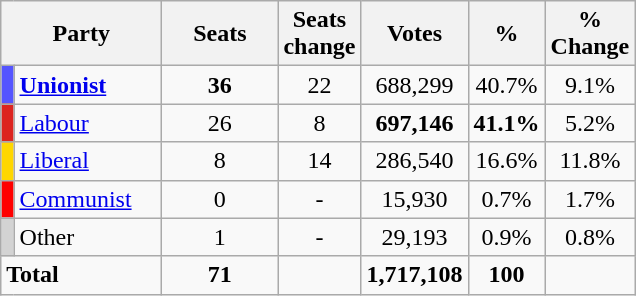<table class="wikitable sortable">
<tr>
<th style="width:100px" colspan=2>Party</th>
<th style="width:70px;">Seats</th>
<th style="width:40px;">Seats change</th>
<th style="width:40px;">Votes</th>
<th style="width:40px;">%</th>
<th style="width:40px;">% Change</th>
</tr>
<tr>
<td bgcolor="#5555FF"></td>
<td><strong><a href='#'>Unionist</a></strong></td>
<td align=center><strong>36</strong></td>
<td align=center>22</td>
<td align=center>688,299</td>
<td align=center>40.7%</td>
<td align=center>9.1%</td>
</tr>
<tr>
<td bgcolor="#DC241f"></td>
<td><a href='#'>Labour</a></td>
<td align=center>26</td>
<td align=center>8</td>
<td align=center><strong>697,146</strong></td>
<td align=center><strong>41.1%</strong></td>
<td align=center>5.2%</td>
</tr>
<tr>
<td bgcolor="#FFD700"></td>
<td><a href='#'>Liberal</a></td>
<td align=center>8</td>
<td align=center>14</td>
<td align=center>286,540</td>
<td align=center>16.6%</td>
<td align=center>11.8%</td>
</tr>
<tr>
<td bgcolor="#FF0000"></td>
<td><a href='#'>Communist</a></td>
<td align=center>0</td>
<td align=center>-</td>
<td align=center>15,930</td>
<td align=center>0.7%</td>
<td align=center>1.7%</td>
</tr>
<tr>
<td bgcolor="#D3D3D3"></td>
<td>Other</td>
<td align="center">1</td>
<td align="center">-</td>
<td align="center">29,193</td>
<td align="center">0.9%</td>
<td align="center">0.8%</td>
</tr>
<tr>
<td colspan=2><strong>Total</strong></td>
<td align=center><strong>71</strong></td>
<td align=center></td>
<td align=center><strong>1,717,108</strong></td>
<td align=center><strong>100</strong></td>
<td align=center></td>
</tr>
</table>
